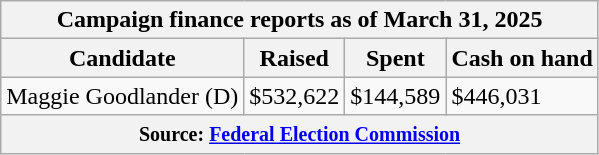<table class="wikitable sortable">
<tr>
<th colspan=4>Campaign finance reports as of March 31, 2025</th>
</tr>
<tr style="text-align:center;">
<th>Candidate</th>
<th>Raised</th>
<th>Spent</th>
<th>Cash on hand</th>
</tr>
<tr>
<td>Maggie Goodlander (D)</td>
<td>$532,622</td>
<td>$144,589</td>
<td>$446,031</td>
</tr>
<tr>
<th colspan="4"><small>Source: <a href='#'>Federal Election Commission</a></small></th>
</tr>
</table>
